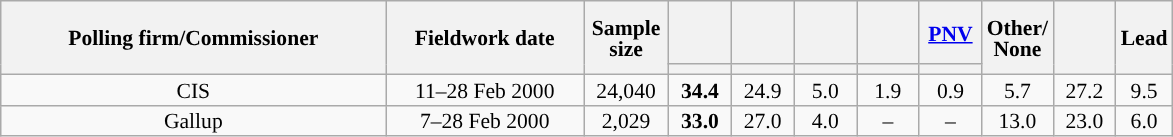<table class="wikitable collapsible collapsed" style="text-align:center; font-size:90%; line-height:14px;">
<tr style="height:42px;">
<th style="width:250px;" rowspan="2">Polling firm/Commissioner</th>
<th style="width:125px;" rowspan="2">Fieldwork date</th>
<th style="width:50px;" rowspan="2">Sample size</th>
<th style="width:35px;"></th>
<th style="width:35px;"></th>
<th style="width:35px;"></th>
<th style="width:35px;"></th>
<th style="width:35px;"><a href='#'>PNV</a></th>
<th style="width:35px;" rowspan="2">Other/<br>None</th>
<th style="width:35px;" rowspan="2"></th>
<th style="width:30px;" rowspan="2">Lead</th>
</tr>
<tr>
<th style="color:inherit;background:"></th>
<th style="color:inherit;background:"></th>
<th style="color:inherit;background:"></th>
<th style="color:inherit;background:"></th>
<th style="color:inherit;background:"></th>
</tr>
<tr>
<td>CIS</td>
<td>11–28 Feb 2000</td>
<td>24,040</td>
<td><strong>34.4</strong></td>
<td>24.9</td>
<td>5.0</td>
<td>1.9</td>
<td>0.9</td>
<td>5.7</td>
<td>27.2</td>
<td style="background:">9.5</td>
</tr>
<tr>
<td>Gallup</td>
<td>7–28 Feb 2000</td>
<td>2,029</td>
<td><strong>33.0</strong></td>
<td>27.0</td>
<td>4.0</td>
<td>–</td>
<td>–</td>
<td>13.0</td>
<td>23.0</td>
<td style="background:">6.0</td>
</tr>
</table>
